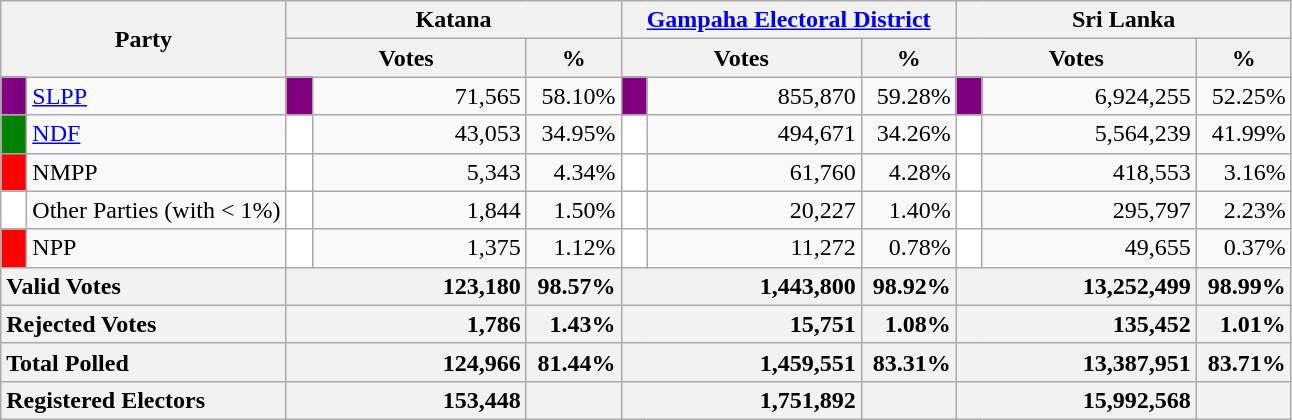<table class="wikitable">
<tr>
<th colspan="2" width="144px"rowspan="2">Party</th>
<th colspan="3" width="216px">Katana</th>
<th colspan="3" width="216px"><a href='#'>Gampaha Electoral District</a></th>
<th colspan="3" width="216px">Sri Lanka</th>
</tr>
<tr>
<th colspan="2" width="144px">Votes</th>
<th>%</th>
<th colspan="2" width="144px">Votes</th>
<th>%</th>
<th colspan="2" width="144px">Votes</th>
<th>%</th>
</tr>
<tr>
<td style="background-color:purple;" width="10px"></td>
<td style="text-align:left;"><a href='#'>SLPP</a></td>
<td style="background-color:purple;" width="10px"></td>
<td style="text-align:right;">71,565</td>
<td style="text-align:right;">58.10%</td>
<td style="background-color:purple;" width="10px"></td>
<td style="text-align:right;">855,870</td>
<td style="text-align:right;">59.28%</td>
<td style="background-color:purple;" width="10px"></td>
<td style="text-align:right;">6,924,255</td>
<td style="text-align:right;">52.25%</td>
</tr>
<tr>
<td style="background-color:green;" width="10px"></td>
<td style="text-align:left;"><a href='#'>NDF</a></td>
<td style="background-color:white;" width="10px"></td>
<td style="text-align:right;">43,053</td>
<td style="text-align:right;">34.95%</td>
<td style="background-color:white;" width="10px"></td>
<td style="text-align:right;">494,671</td>
<td style="text-align:right;">34.26%</td>
<td style="background-color:white;" width="10px"></td>
<td style="text-align:right;">5,564,239</td>
<td style="text-align:right;">41.99%</td>
</tr>
<tr>
<td style="background-color:red;" width="10px"></td>
<td style="text-align:left;">NMPP</td>
<td style="background-color:white;" width="10px"></td>
<td style="text-align:right;">5,343</td>
<td style="text-align:right;">4.34%</td>
<td style="background-color:white;" width="10px"></td>
<td style="text-align:right;">61,760</td>
<td style="text-align:right;">4.28%</td>
<td style="background-color:white;" width="10px"></td>
<td style="text-align:right;">418,553</td>
<td style="text-align:right;">3.16%</td>
</tr>
<tr>
<td style="background-color:white;" width="10px"></td>
<td style="text-align:left;">Other Parties (with < 1%)</td>
<td style="background-color:white;" width="10px"></td>
<td style="text-align:right;">1,844</td>
<td style="text-align:right;">1.50%</td>
<td style="background-color:white;" width="10px"></td>
<td style="text-align:right;">20,227</td>
<td style="text-align:right;">1.40%</td>
<td style="background-color:white;" width="10px"></td>
<td style="text-align:right;">295,797</td>
<td style="text-align:right;">2.23%</td>
</tr>
<tr>
<td style="background-color:red;" width="10px"></td>
<td style="text-align:left;">NPP</td>
<td style="background-color:white;" width="10px"></td>
<td style="text-align:right;">1,375</td>
<td style="text-align:right;">1.12%</td>
<td style="background-color:white;" width="10px"></td>
<td style="text-align:right;">11,272</td>
<td style="text-align:right;">0.78%</td>
<td style="background-color:white;" width="10px"></td>
<td style="text-align:right;">49,655</td>
<td style="text-align:right;">0.37%</td>
</tr>
<tr>
<th colspan="2" width="144px"style="text-align:left;">Valid Votes</th>
<th style="text-align:right;"colspan="2" width="144px">123,180</th>
<th style="text-align:right;">98.57%</th>
<th style="text-align:right;"colspan="2" width="144px">1,443,800</th>
<th style="text-align:right;">98.92%</th>
<th style="text-align:right;"colspan="2" width="144px">13,252,499</th>
<th style="text-align:right;">98.99%</th>
</tr>
<tr>
<th colspan="2" width="144px"style="text-align:left;">Rejected Votes</th>
<th style="text-align:right;"colspan="2" width="144px">1,786</th>
<th style="text-align:right;">1.43%</th>
<th style="text-align:right;"colspan="2" width="144px">15,751</th>
<th style="text-align:right;">1.08%</th>
<th style="text-align:right;"colspan="2" width="144px">135,452</th>
<th style="text-align:right;">1.01%</th>
</tr>
<tr>
<th colspan="2" width="144px"style="text-align:left;">Total Polled</th>
<th style="text-align:right;"colspan="2" width="144px">124,966</th>
<th style="text-align:right;">81.44%</th>
<th style="text-align:right;"colspan="2" width="144px">1,459,551</th>
<th style="text-align:right;">83.31%</th>
<th style="text-align:right;"colspan="2" width="144px">13,387,951</th>
<th style="text-align:right;">83.71%</th>
</tr>
<tr>
<th colspan="2" width="144px"style="text-align:left;">Registered Electors</th>
<th style="text-align:right;"colspan="2" width="144px">153,448</th>
<th></th>
<th style="text-align:right;"colspan="2" width="144px">1,751,892</th>
<th></th>
<th style="text-align:right;"colspan="2" width="144px">15,992,568</th>
<th></th>
</tr>
</table>
